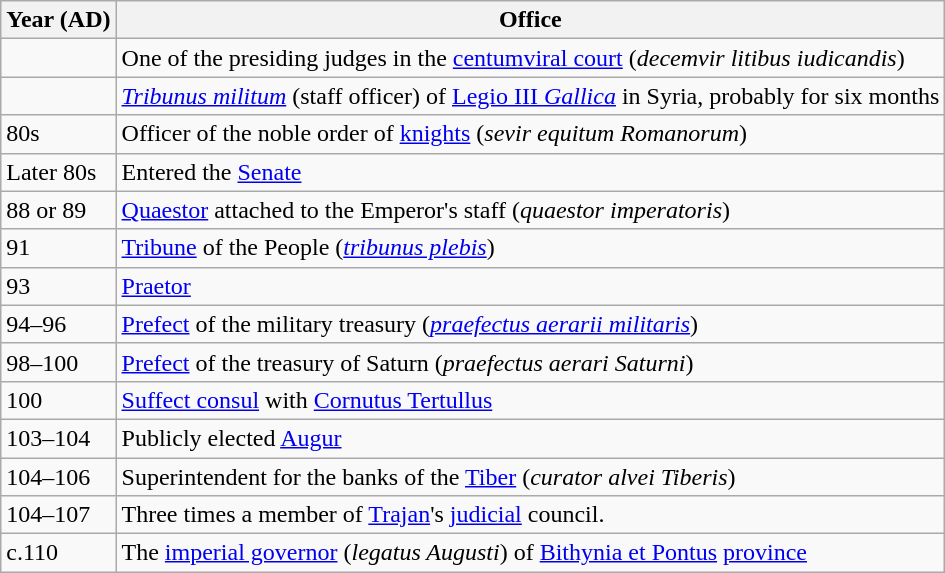<table class="wikitable" style="text-align:left">
<tr>
<th>Year (AD)</th>
<th>Office</th>
</tr>
<tr>
<td></td>
<td>One of the presiding judges in the <a href='#'>centumviral court</a> (<em>decemvir litibus iudicandis</em>)</td>
</tr>
<tr>
<td></td>
<td><em><a href='#'>Tribunus militum</a></em> (staff officer) of <a href='#'>Legio III <em>Gallica</em></a> in Syria, probably for six months</td>
</tr>
<tr>
<td>80s</td>
<td>Officer of the noble order of <a href='#'>knights</a> (<em>sevir equitum Romanorum</em>)</td>
</tr>
<tr>
<td>Later 80s</td>
<td>Entered the <a href='#'>Senate</a></td>
</tr>
<tr>
<td>88 or 89</td>
<td><a href='#'>Quaestor</a> attached to the Emperor's staff (<em>quaestor imperatoris</em>)</td>
</tr>
<tr>
<td>91</td>
<td><a href='#'>Tribune</a> of the People (<em><a href='#'>tribunus plebis</a></em>)</td>
</tr>
<tr>
<td>93</td>
<td><a href='#'>Praetor</a></td>
</tr>
<tr>
<td>94–96</td>
<td><a href='#'>Prefect</a> of the military treasury (<em><a href='#'>praefectus aerarii militaris</a></em>)</td>
</tr>
<tr>
<td>98–100</td>
<td><a href='#'>Prefect</a> of the treasury of Saturn (<em>praefectus aerari Saturni</em>)</td>
</tr>
<tr>
<td>100</td>
<td><a href='#'>Suffect consul</a> with <a href='#'>Cornutus Tertullus</a></td>
</tr>
<tr>
<td>103–104</td>
<td>Publicly elected <a href='#'>Augur</a></td>
</tr>
<tr>
<td>104–106</td>
<td>Superintendent for the banks of the <a href='#'>Tiber</a> (<em>curator alvei Tiberis</em>)</td>
</tr>
<tr>
<td>104–107</td>
<td>Three times a member of <a href='#'>Trajan</a>'s <a href='#'>judicial</a> council.</td>
</tr>
<tr>
<td>c.110</td>
<td>The <a href='#'>imperial governor</a> (<em>legatus Augusti</em>) of <a href='#'>Bithynia et Pontus</a> <a href='#'>province</a></td>
</tr>
</table>
